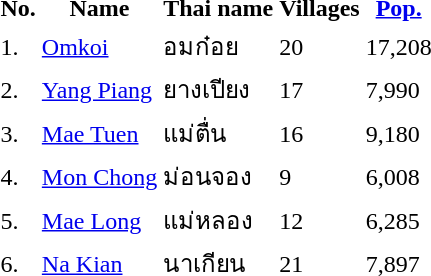<table>
<tr>
<th>No.</th>
<th>Name</th>
<th>Thai name</th>
<th>Villages</th>
<th><a href='#'>Pop.</a></th>
</tr>
<tr>
<td>1.</td>
<td><a href='#'>Omkoi</a></td>
<td>อมก๋อย</td>
<td>20</td>
<td>17,208</td>
<td></td>
</tr>
<tr>
<td>2.</td>
<td><a href='#'>Yang Piang</a></td>
<td>ยางเปียง</td>
<td>17</td>
<td>7,990</td>
<td></td>
</tr>
<tr>
<td>3.</td>
<td><a href='#'>Mae Tuen</a></td>
<td>แม่ตื่น</td>
<td>16</td>
<td>9,180</td>
<td></td>
</tr>
<tr>
<td>4.</td>
<td><a href='#'>Mon Chong</a></td>
<td>ม่อนจอง</td>
<td>9</td>
<td>6,008</td>
<td></td>
</tr>
<tr>
<td>5.</td>
<td><a href='#'>Mae Long</a></td>
<td>แม่หลอง</td>
<td>12</td>
<td>6,285</td>
<td></td>
</tr>
<tr>
<td>6.</td>
<td><a href='#'>Na Kian</a></td>
<td>นาเกียน</td>
<td>21</td>
<td>7,897</td>
<td></td>
</tr>
</table>
